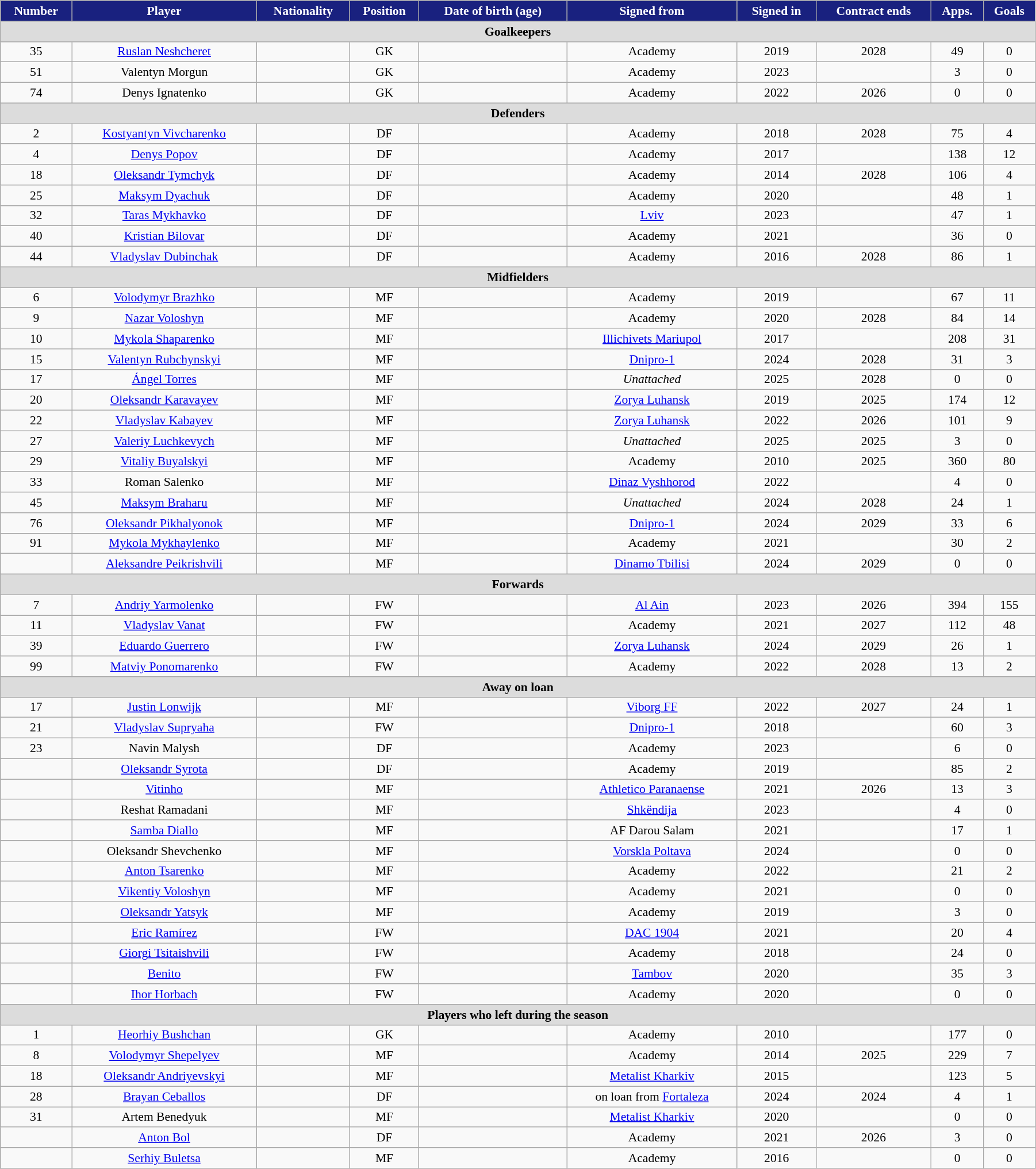<table class="wikitable"  style="text-align:center; font-size:90%; width:95%;">
<tr>
<th style="background:#19217F; color:white; text-align:center;">Number</th>
<th style="background:#19217F; color:white; text-align:center;">Player</th>
<th style="background:#19217F; color:white; text-align:center;">Nationality</th>
<th style="background:#19217F; color:white; text-align:center;">Position</th>
<th style="background:#19217F; color:white; text-align:center;">Date of birth (age)</th>
<th style="background:#19217F; color:white; text-align:center;">Signed from</th>
<th style="background:#19217F; color:white; text-align:center;">Signed in</th>
<th style="background:#19217F; color:white; text-align:center;">Contract ends</th>
<th style="background:#19217F; color:white; text-align:center;">Apps.</th>
<th style="background:#19217F; color:white; text-align:center;">Goals</th>
</tr>
<tr>
<th colspan="11"  style="background:#dcdcdc; text-align:center;">Goalkeepers</th>
</tr>
<tr>
<td>35</td>
<td><a href='#'>Ruslan Neshcheret</a></td>
<td></td>
<td>GK</td>
<td></td>
<td>Academy</td>
<td>2019</td>
<td>2028</td>
<td>49</td>
<td>0</td>
</tr>
<tr>
<td>51</td>
<td>Valentyn Morgun</td>
<td></td>
<td>GK</td>
<td></td>
<td>Academy</td>
<td>2023</td>
<td></td>
<td>3</td>
<td>0</td>
</tr>
<tr>
<td>74</td>
<td>Denys Ignatenko</td>
<td></td>
<td>GK</td>
<td></td>
<td>Academy</td>
<td>2022</td>
<td>2026</td>
<td>0</td>
<td>0</td>
</tr>
<tr>
<th colspan="11"  style="background:#dcdcdc; text-align:center;">Defenders</th>
</tr>
<tr>
<td>2</td>
<td><a href='#'>Kostyantyn Vivcharenko</a></td>
<td></td>
<td>DF</td>
<td></td>
<td>Academy</td>
<td>2018</td>
<td>2028</td>
<td>75</td>
<td>4</td>
</tr>
<tr>
<td>4</td>
<td><a href='#'>Denys Popov</a></td>
<td></td>
<td>DF</td>
<td></td>
<td>Academy</td>
<td>2017</td>
<td></td>
<td>138</td>
<td>12</td>
</tr>
<tr>
<td>18</td>
<td><a href='#'>Oleksandr Tymchyk</a></td>
<td></td>
<td>DF</td>
<td></td>
<td>Academy</td>
<td>2014</td>
<td>2028</td>
<td>106</td>
<td>4</td>
</tr>
<tr>
<td>25</td>
<td><a href='#'>Maksym Dyachuk</a></td>
<td></td>
<td>DF</td>
<td></td>
<td>Academy</td>
<td>2020</td>
<td></td>
<td>48</td>
<td>1</td>
</tr>
<tr>
<td>32</td>
<td><a href='#'>Taras Mykhavko</a></td>
<td></td>
<td>DF</td>
<td></td>
<td><a href='#'>Lviv</a></td>
<td>2023</td>
<td></td>
<td>47</td>
<td>1</td>
</tr>
<tr>
<td>40</td>
<td><a href='#'>Kristian Bilovar</a></td>
<td></td>
<td>DF</td>
<td></td>
<td>Academy</td>
<td>2021</td>
<td></td>
<td>36</td>
<td>0</td>
</tr>
<tr>
<td>44</td>
<td><a href='#'>Vladyslav Dubinchak</a></td>
<td></td>
<td>DF</td>
<td></td>
<td>Academy</td>
<td>2016</td>
<td>2028</td>
<td>86</td>
<td>1</td>
</tr>
<tr>
<th colspan="11"  style="background:#dcdcdc; text-align:center;">Midfielders</th>
</tr>
<tr>
<td>6</td>
<td><a href='#'>Volodymyr Brazhko</a></td>
<td></td>
<td>MF</td>
<td></td>
<td>Academy</td>
<td>2019</td>
<td></td>
<td>67</td>
<td>11</td>
</tr>
<tr>
<td>9</td>
<td><a href='#'>Nazar Voloshyn</a></td>
<td></td>
<td>MF</td>
<td></td>
<td>Academy</td>
<td>2020</td>
<td>2028</td>
<td>84</td>
<td>14</td>
</tr>
<tr>
<td>10</td>
<td><a href='#'>Mykola Shaparenko</a></td>
<td></td>
<td>MF</td>
<td></td>
<td><a href='#'>Illichivets Mariupol</a></td>
<td>2017</td>
<td></td>
<td>208</td>
<td>31</td>
</tr>
<tr>
<td>15</td>
<td><a href='#'>Valentyn Rubchynskyi</a></td>
<td></td>
<td>MF</td>
<td></td>
<td><a href='#'>Dnipro-1</a></td>
<td>2024</td>
<td>2028</td>
<td>31</td>
<td>3</td>
</tr>
<tr>
<td>17</td>
<td><a href='#'>Ángel Torres</a></td>
<td></td>
<td>MF</td>
<td></td>
<td><em>Unattached</em></td>
<td>2025</td>
<td>2028</td>
<td>0</td>
<td>0</td>
</tr>
<tr>
<td>20</td>
<td><a href='#'>Oleksandr Karavayev</a></td>
<td></td>
<td>MF</td>
<td></td>
<td><a href='#'>Zorya Luhansk</a></td>
<td>2019</td>
<td>2025</td>
<td>174</td>
<td>12</td>
</tr>
<tr>
<td>22</td>
<td><a href='#'>Vladyslav Kabayev</a></td>
<td></td>
<td>MF</td>
<td></td>
<td><a href='#'>Zorya Luhansk</a></td>
<td>2022</td>
<td>2026</td>
<td>101</td>
<td>9</td>
</tr>
<tr>
<td>27</td>
<td><a href='#'>Valeriy Luchkevych</a></td>
<td></td>
<td>MF</td>
<td></td>
<td><em>Unattached</em></td>
<td>2025</td>
<td>2025</td>
<td>3</td>
<td>0</td>
</tr>
<tr>
<td>29</td>
<td><a href='#'>Vitaliy Buyalskyi</a></td>
<td></td>
<td>MF</td>
<td></td>
<td>Academy</td>
<td>2010</td>
<td>2025</td>
<td>360</td>
<td>80</td>
</tr>
<tr>
<td>33</td>
<td>Roman Salenko</td>
<td></td>
<td>MF</td>
<td></td>
<td><a href='#'>Dinaz Vyshhorod</a></td>
<td>2022</td>
<td></td>
<td>4</td>
<td>0</td>
</tr>
<tr>
<td>45</td>
<td><a href='#'>Maksym Braharu</a></td>
<td></td>
<td>MF</td>
<td></td>
<td><em>Unattached</em></td>
<td>2024</td>
<td>2028</td>
<td>24</td>
<td>1</td>
</tr>
<tr>
<td>76</td>
<td><a href='#'>Oleksandr Pikhalyonok</a></td>
<td></td>
<td>MF</td>
<td></td>
<td><a href='#'>Dnipro-1</a></td>
<td>2024</td>
<td>2029</td>
<td>33</td>
<td>6</td>
</tr>
<tr>
<td>91</td>
<td><a href='#'>Mykola Mykhaylenko</a></td>
<td></td>
<td>MF</td>
<td></td>
<td>Academy</td>
<td>2021</td>
<td></td>
<td>30</td>
<td>2</td>
</tr>
<tr>
<td></td>
<td><a href='#'>Aleksandre Peikrishvili</a></td>
<td></td>
<td>MF</td>
<td></td>
<td><a href='#'>Dinamo Tbilisi</a></td>
<td>2024</td>
<td>2029</td>
<td>0</td>
<td>0</td>
</tr>
<tr>
<th colspan="11"  style="background:#dcdcdc; text-align:center;">Forwards</th>
</tr>
<tr>
<td>7</td>
<td><a href='#'>Andriy Yarmolenko</a></td>
<td></td>
<td>FW</td>
<td></td>
<td><a href='#'>Al Ain</a></td>
<td>2023</td>
<td>2026</td>
<td>394</td>
<td>155</td>
</tr>
<tr>
<td>11</td>
<td><a href='#'>Vladyslav Vanat</a></td>
<td></td>
<td>FW</td>
<td></td>
<td>Academy</td>
<td>2021</td>
<td>2027</td>
<td>112</td>
<td>48</td>
</tr>
<tr>
<td>39</td>
<td><a href='#'>Eduardo Guerrero</a></td>
<td></td>
<td>FW</td>
<td></td>
<td><a href='#'>Zorya Luhansk</a></td>
<td>2024</td>
<td>2029</td>
<td>26</td>
<td>1</td>
</tr>
<tr>
<td>99</td>
<td><a href='#'>Matviy Ponomarenko</a></td>
<td></td>
<td>FW</td>
<td></td>
<td>Academy</td>
<td>2022</td>
<td>2028</td>
<td>13</td>
<td>2</td>
</tr>
<tr>
<th colspan="11"  style="background:#dcdcdc; text-align:center;">Away on loan</th>
</tr>
<tr>
<td>17</td>
<td><a href='#'>Justin Lonwijk</a></td>
<td></td>
<td>MF</td>
<td></td>
<td><a href='#'>Viborg FF</a></td>
<td>2022</td>
<td>2027</td>
<td>24</td>
<td>1</td>
</tr>
<tr>
<td>21</td>
<td><a href='#'>Vladyslav Supryaha</a></td>
<td></td>
<td>FW</td>
<td></td>
<td><a href='#'>Dnipro-1</a></td>
<td>2018</td>
<td></td>
<td>60</td>
<td>3</td>
</tr>
<tr>
<td>23</td>
<td>Navin Malysh</td>
<td></td>
<td>DF</td>
<td></td>
<td>Academy</td>
<td>2023</td>
<td></td>
<td>6</td>
<td>0</td>
</tr>
<tr>
<td></td>
<td><a href='#'>Oleksandr Syrota</a></td>
<td></td>
<td>DF</td>
<td></td>
<td>Academy</td>
<td>2019</td>
<td></td>
<td>85</td>
<td>2</td>
</tr>
<tr>
<td></td>
<td><a href='#'>Vitinho</a></td>
<td></td>
<td>MF</td>
<td></td>
<td><a href='#'>Athletico Paranaense</a></td>
<td>2021</td>
<td>2026</td>
<td>13</td>
<td>3</td>
</tr>
<tr>
<td></td>
<td>Reshat Ramadani</td>
<td></td>
<td>MF</td>
<td></td>
<td><a href='#'>Shkëndija</a></td>
<td>2023</td>
<td></td>
<td>4</td>
<td>0</td>
</tr>
<tr>
<td></td>
<td><a href='#'>Samba Diallo</a></td>
<td></td>
<td>MF</td>
<td></td>
<td>AF Darou Salam</td>
<td>2021</td>
<td></td>
<td>17</td>
<td>1</td>
</tr>
<tr>
<td></td>
<td>Oleksandr Shevchenko</td>
<td></td>
<td>MF</td>
<td></td>
<td><a href='#'>Vorskla Poltava</a></td>
<td>2024</td>
<td></td>
<td>0</td>
<td>0</td>
</tr>
<tr>
<td></td>
<td><a href='#'>Anton Tsarenko</a></td>
<td></td>
<td>MF</td>
<td></td>
<td>Academy</td>
<td>2022</td>
<td></td>
<td>21</td>
<td>2</td>
</tr>
<tr>
<td></td>
<td><a href='#'>Vikentiy Voloshyn</a></td>
<td></td>
<td>MF</td>
<td></td>
<td>Academy</td>
<td>2021</td>
<td></td>
<td>0</td>
<td>0</td>
</tr>
<tr>
<td></td>
<td><a href='#'>Oleksandr Yatsyk</a></td>
<td></td>
<td>MF</td>
<td></td>
<td>Academy</td>
<td>2019</td>
<td></td>
<td>3</td>
<td>0</td>
</tr>
<tr>
<td></td>
<td><a href='#'>Eric Ramírez</a></td>
<td></td>
<td>FW</td>
<td></td>
<td><a href='#'>DAC 1904</a></td>
<td>2021</td>
<td></td>
<td>20</td>
<td>4</td>
</tr>
<tr>
<td></td>
<td><a href='#'>Giorgi Tsitaishvili</a></td>
<td></td>
<td>FW</td>
<td></td>
<td>Academy</td>
<td>2018</td>
<td></td>
<td>24</td>
<td>0</td>
</tr>
<tr>
<td></td>
<td><a href='#'>Benito</a></td>
<td></td>
<td>FW</td>
<td></td>
<td><a href='#'>Tambov</a></td>
<td>2020</td>
<td></td>
<td>35</td>
<td>3</td>
</tr>
<tr>
<td></td>
<td><a href='#'>Ihor Horbach</a></td>
<td></td>
<td>FW</td>
<td></td>
<td>Academy</td>
<td>2020</td>
<td></td>
<td>0</td>
<td>0</td>
</tr>
<tr>
<th colspan="11"  style="background:#dcdcdc; text-align:center;">Players who left during the season</th>
</tr>
<tr>
<td>1</td>
<td><a href='#'>Heorhiy Bushchan</a></td>
<td></td>
<td>GK</td>
<td></td>
<td>Academy</td>
<td>2010</td>
<td></td>
<td>177</td>
<td>0</td>
</tr>
<tr>
<td>8</td>
<td><a href='#'>Volodymyr Shepelyev</a></td>
<td></td>
<td>MF</td>
<td></td>
<td>Academy</td>
<td>2014</td>
<td>2025</td>
<td>229</td>
<td>7</td>
</tr>
<tr>
<td>18</td>
<td><a href='#'>Oleksandr Andriyevskyi</a></td>
<td></td>
<td>MF</td>
<td></td>
<td><a href='#'>Metalist Kharkiv</a></td>
<td>2015</td>
<td></td>
<td>123</td>
<td>5</td>
</tr>
<tr>
<td>28</td>
<td><a href='#'>Brayan Ceballos</a></td>
<td></td>
<td>DF</td>
<td></td>
<td>on loan from <a href='#'>Fortaleza</a></td>
<td>2024</td>
<td>2024</td>
<td>4</td>
<td>1</td>
</tr>
<tr>
<td>31</td>
<td>Artem Benedyuk</td>
<td></td>
<td>MF</td>
<td></td>
<td><a href='#'>Metalist Kharkiv</a></td>
<td>2020</td>
<td></td>
<td>0</td>
<td>0</td>
</tr>
<tr>
<td></td>
<td><a href='#'>Anton Bol</a></td>
<td></td>
<td>DF</td>
<td></td>
<td>Academy</td>
<td>2021</td>
<td>2026</td>
<td>3</td>
<td>0</td>
</tr>
<tr>
<td></td>
<td><a href='#'>Serhiy Buletsa</a></td>
<td></td>
<td>MF</td>
<td></td>
<td>Academy</td>
<td>2016</td>
<td></td>
<td>0</td>
<td>0</td>
</tr>
</table>
